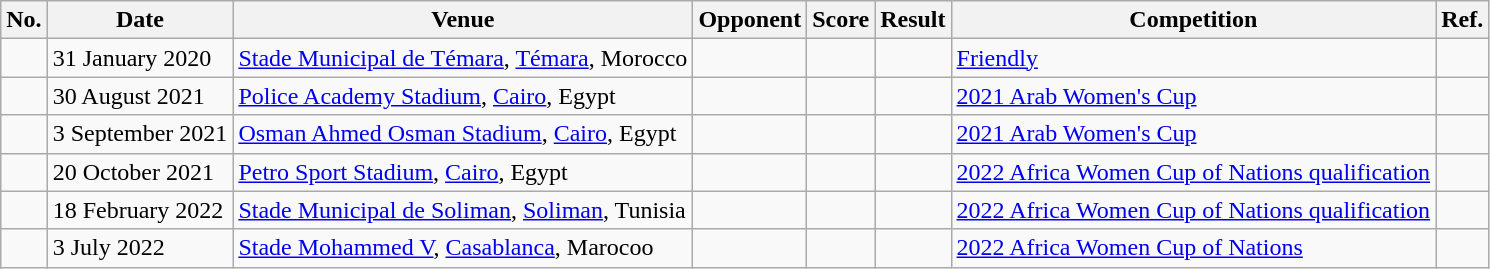<table class="wikitable">
<tr>
<th>No.</th>
<th>Date</th>
<th>Venue</th>
<th>Opponent</th>
<th>Score</th>
<th>Result</th>
<th>Competition</th>
<th>Ref.</th>
</tr>
<tr>
<td></td>
<td>31 January  2020</td>
<td><a href='#'>Stade Municipal de Témara</a>, <a href='#'>Témara</a>, Morocco</td>
<td></td>
<td></td>
<td></td>
<td><a href='#'>Friendly</a></td>
<td></td>
</tr>
<tr>
<td></td>
<td>30 August 2021</td>
<td><a href='#'>Police Academy Stadium</a>, <a href='#'>Cairo</a>, Egypt</td>
<td></td>
<td></td>
<td></td>
<td><a href='#'>2021 Arab Women's Cup</a></td>
<td></td>
</tr>
<tr>
<td></td>
<td>3 September 2021</td>
<td><a href='#'>Osman Ahmed Osman Stadium</a>, <a href='#'>Cairo</a>, Egypt</td>
<td></td>
<td></td>
<td></td>
<td><a href='#'>2021 Arab Women's Cup</a></td>
<td></td>
</tr>
<tr>
<td></td>
<td>20 October 2021</td>
<td><a href='#'>Petro Sport Stadium</a>, <a href='#'>Cairo</a>, Egypt</td>
<td></td>
<td></td>
<td></td>
<td><a href='#'>2022 Africa Women Cup of Nations qualification</a></td>
<td></td>
</tr>
<tr>
<td></td>
<td>18 February 2022</td>
<td><a href='#'>Stade Municipal de Soliman</a>, <a href='#'>Soliman</a>, Tunisia</td>
<td></td>
<td></td>
<td></td>
<td><a href='#'>2022 Africa Women Cup of Nations qualification</a></td>
<td></td>
</tr>
<tr>
<td></td>
<td>3 July 2022</td>
<td><a href='#'>Stade Mohammed V</a>, <a href='#'>Casablanca</a>, Marocoo</td>
<td></td>
<td></td>
<td></td>
<td><a href='#'>2022 Africa Women Cup of Nations</a></td>
<td></td>
</tr>
</table>
